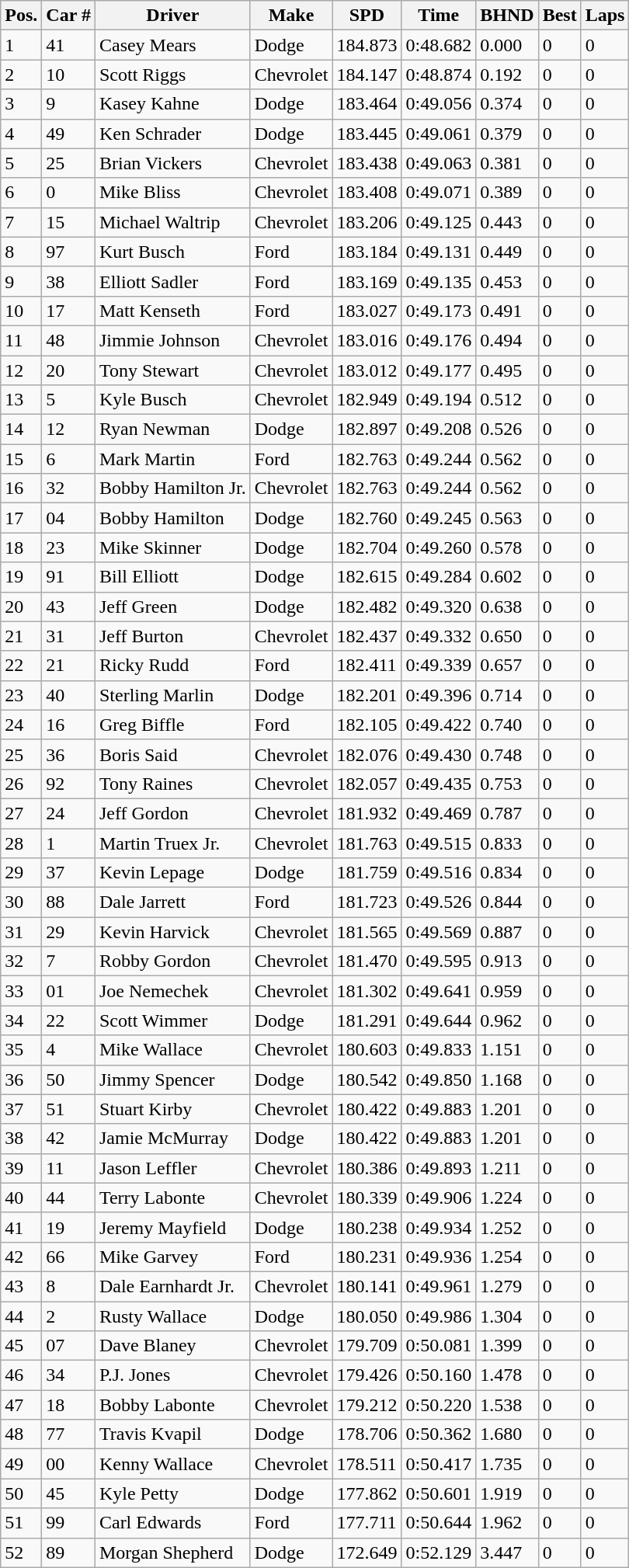<table class="wikitable">
<tr>
<th colspan="1" rowspan="1">Pos.</th>
<th colspan="1" rowspan="1">Car #</th>
<th colspan="1" rowspan="1"><abbr>Driver</abbr></th>
<th colspan="1" rowspan="1"><abbr>Make</abbr></th>
<th colspan="1" rowspan="1"><abbr>SPD</abbr></th>
<th colspan="1" rowspan="1"><abbr>Time</abbr></th>
<th colspan="1" rowspan="1"><abbr>BHND</abbr></th>
<th colspan="1" rowspan="1"><abbr>Best</abbr></th>
<th colspan="1" rowspan="1"><abbr>Laps</abbr></th>
</tr>
<tr>
<td>1</td>
<td>41</td>
<td>Casey Mears</td>
<td>Dodge</td>
<td>184.873</td>
<td>0:48.682</td>
<td>0.000</td>
<td>0</td>
<td>0</td>
</tr>
<tr>
<td>2</td>
<td>10</td>
<td>Scott Riggs</td>
<td>Chevrolet</td>
<td>184.147</td>
<td>0:48.874</td>
<td>0.192</td>
<td>0</td>
<td>0</td>
</tr>
<tr>
<td>3</td>
<td>9</td>
<td>Kasey Kahne</td>
<td>Dodge</td>
<td>183.464</td>
<td>0:49.056</td>
<td>0.374</td>
<td>0</td>
<td>0</td>
</tr>
<tr>
<td>4</td>
<td>49</td>
<td>Ken Schrader</td>
<td>Dodge</td>
<td>183.445</td>
<td>0:49.061</td>
<td>0.379</td>
<td>0</td>
<td>0</td>
</tr>
<tr>
<td>5</td>
<td>25</td>
<td>Brian Vickers</td>
<td>Chevrolet</td>
<td>183.438</td>
<td>0:49.063</td>
<td>0.381</td>
<td>0</td>
<td>0</td>
</tr>
<tr>
<td>6</td>
<td>0</td>
<td>Mike Bliss</td>
<td>Chevrolet</td>
<td>183.408</td>
<td>0:49.071</td>
<td>0.389</td>
<td>0</td>
<td>0</td>
</tr>
<tr>
<td>7</td>
<td>15</td>
<td>Michael Waltrip</td>
<td>Chevrolet</td>
<td>183.206</td>
<td>0:49.125</td>
<td>0.443</td>
<td>0</td>
<td>0</td>
</tr>
<tr>
<td>8</td>
<td>97</td>
<td>Kurt Busch</td>
<td>Ford</td>
<td>183.184</td>
<td>0:49.131</td>
<td>0.449</td>
<td>0</td>
<td>0</td>
</tr>
<tr>
<td>9</td>
<td>38</td>
<td>Elliott Sadler</td>
<td>Ford</td>
<td>183.169</td>
<td>0:49.135</td>
<td>0.453</td>
<td>0</td>
<td>0</td>
</tr>
<tr>
<td>10</td>
<td>17</td>
<td>Matt Kenseth</td>
<td>Ford</td>
<td>183.027</td>
<td>0:49.173</td>
<td>0.491</td>
<td>0</td>
<td>0</td>
</tr>
<tr>
<td>11</td>
<td>48</td>
<td>Jimmie Johnson</td>
<td>Chevrolet</td>
<td>183.016</td>
<td>0:49.176</td>
<td>0.494</td>
<td>0</td>
<td>0</td>
</tr>
<tr>
<td>12</td>
<td>20</td>
<td>Tony Stewart</td>
<td>Chevrolet</td>
<td>183.012</td>
<td>0:49.177</td>
<td>0.495</td>
<td>0</td>
<td>0</td>
</tr>
<tr>
<td>13</td>
<td>5</td>
<td>Kyle Busch</td>
<td>Chevrolet</td>
<td>182.949</td>
<td>0:49.194</td>
<td>0.512</td>
<td>0</td>
<td>0</td>
</tr>
<tr>
<td>14</td>
<td>12</td>
<td>Ryan Newman</td>
<td>Dodge</td>
<td>182.897</td>
<td>0:49.208</td>
<td>0.526</td>
<td>0</td>
<td>0</td>
</tr>
<tr>
<td>15</td>
<td>6</td>
<td>Mark Martin</td>
<td>Ford</td>
<td>182.763</td>
<td>0:49.244</td>
<td>0.562</td>
<td>0</td>
<td>0</td>
</tr>
<tr>
<td>16</td>
<td>32</td>
<td>Bobby Hamilton Jr.</td>
<td>Chevrolet</td>
<td>182.763</td>
<td>0:49.244</td>
<td>0.562</td>
<td>0</td>
<td>0</td>
</tr>
<tr>
<td>17</td>
<td>04</td>
<td>Bobby Hamilton</td>
<td>Dodge</td>
<td>182.760</td>
<td>0:49.245</td>
<td>0.563</td>
<td>0</td>
<td>0</td>
</tr>
<tr>
<td>18</td>
<td>23</td>
<td>Mike Skinner</td>
<td>Dodge</td>
<td>182.704</td>
<td>0:49.260</td>
<td>0.578</td>
<td>0</td>
<td>0</td>
</tr>
<tr>
<td>19</td>
<td>91</td>
<td>Bill Elliott</td>
<td>Dodge</td>
<td>182.615</td>
<td>0:49.284</td>
<td>0.602</td>
<td>0</td>
<td>0</td>
</tr>
<tr>
<td>20</td>
<td>43</td>
<td>Jeff Green</td>
<td>Dodge</td>
<td>182.482</td>
<td>0:49.320</td>
<td>0.638</td>
<td>0</td>
<td>0</td>
</tr>
<tr>
<td>21</td>
<td>31</td>
<td>Jeff Burton</td>
<td>Chevrolet</td>
<td>182.437</td>
<td>0:49.332</td>
<td>0.650</td>
<td>0</td>
<td>0</td>
</tr>
<tr>
<td>22</td>
<td>21</td>
<td>Ricky Rudd</td>
<td>Ford</td>
<td>182.411</td>
<td>0:49.339</td>
<td>0.657</td>
<td>0</td>
<td>0</td>
</tr>
<tr>
<td>23</td>
<td>40</td>
<td>Sterling Marlin</td>
<td>Dodge</td>
<td>182.201</td>
<td>0:49.396</td>
<td>0.714</td>
<td>0</td>
<td>0</td>
</tr>
<tr>
<td>24</td>
<td>16</td>
<td>Greg Biffle</td>
<td>Ford</td>
<td>182.105</td>
<td>0:49.422</td>
<td>0.740</td>
<td>0</td>
<td>0</td>
</tr>
<tr>
<td>25</td>
<td>36</td>
<td>Boris Said</td>
<td>Chevrolet</td>
<td>182.076</td>
<td>0:49.430</td>
<td>0.748</td>
<td>0</td>
<td>0</td>
</tr>
<tr>
<td>26</td>
<td>92</td>
<td>Tony Raines</td>
<td>Chevrolet</td>
<td>182.057</td>
<td>0:49.435</td>
<td>0.753</td>
<td>0</td>
<td>0</td>
</tr>
<tr>
<td>27</td>
<td>24</td>
<td>Jeff Gordon</td>
<td>Chevrolet</td>
<td>181.932</td>
<td>0:49.469</td>
<td>0.787</td>
<td>0</td>
<td>0</td>
</tr>
<tr>
<td>28</td>
<td>1</td>
<td>Martin Truex Jr.</td>
<td>Chevrolet</td>
<td>181.763</td>
<td>0:49.515</td>
<td>0.833</td>
<td>0</td>
<td>0</td>
</tr>
<tr>
<td>29</td>
<td>37</td>
<td>Kevin Lepage</td>
<td>Dodge</td>
<td>181.759</td>
<td>0:49.516</td>
<td>0.834</td>
<td>0</td>
<td>0</td>
</tr>
<tr>
<td>30</td>
<td>88</td>
<td>Dale Jarrett</td>
<td>Ford</td>
<td>181.723</td>
<td>0:49.526</td>
<td>0.844</td>
<td>0</td>
<td>0</td>
</tr>
<tr>
<td>31</td>
<td>29</td>
<td>Kevin Harvick</td>
<td>Chevrolet</td>
<td>181.565</td>
<td>0:49.569</td>
<td>0.887</td>
<td>0</td>
<td>0</td>
</tr>
<tr>
<td>32</td>
<td>7</td>
<td>Robby Gordon</td>
<td>Chevrolet</td>
<td>181.470</td>
<td>0:49.595</td>
<td>0.913</td>
<td>0</td>
<td>0</td>
</tr>
<tr>
<td>33</td>
<td>01</td>
<td>Joe Nemechek</td>
<td>Chevrolet</td>
<td>181.302</td>
<td>0:49.641</td>
<td>0.959</td>
<td>0</td>
<td>0</td>
</tr>
<tr>
<td>34</td>
<td>22</td>
<td>Scott Wimmer</td>
<td>Dodge</td>
<td>181.291</td>
<td>0:49.644</td>
<td>0.962</td>
<td>0</td>
<td>0</td>
</tr>
<tr>
<td>35</td>
<td>4</td>
<td>Mike Wallace</td>
<td>Chevrolet</td>
<td>180.603</td>
<td>0:49.833</td>
<td>1.151</td>
<td>0</td>
<td>0</td>
</tr>
<tr>
<td>36</td>
<td>50</td>
<td>Jimmy Spencer</td>
<td>Dodge</td>
<td>180.542</td>
<td>0:49.850</td>
<td>1.168</td>
<td>0</td>
<td>0</td>
</tr>
<tr>
<td>37</td>
<td>51</td>
<td>Stuart Kirby</td>
<td>Chevrolet</td>
<td>180.422</td>
<td>0:49.883</td>
<td>1.201</td>
<td>0</td>
<td>0</td>
</tr>
<tr>
<td>38</td>
<td>42</td>
<td>Jamie McMurray</td>
<td>Dodge</td>
<td>180.422</td>
<td>0:49.883</td>
<td>1.201</td>
<td>0</td>
<td>0</td>
</tr>
<tr>
<td>39</td>
<td>11</td>
<td>Jason Leffler</td>
<td>Chevrolet</td>
<td>180.386</td>
<td>0:49.893</td>
<td>1.211</td>
<td>0</td>
<td>0</td>
</tr>
<tr>
<td>40</td>
<td>44</td>
<td>Terry Labonte</td>
<td>Chevrolet</td>
<td>180.339</td>
<td>0:49.906</td>
<td>1.224</td>
<td>0</td>
<td>0</td>
</tr>
<tr>
<td>41</td>
<td>19</td>
<td>Jeremy Mayfield</td>
<td>Dodge</td>
<td>180.238</td>
<td>0:49.934</td>
<td>1.252</td>
<td>0</td>
<td>0</td>
</tr>
<tr>
<td>42</td>
<td>66</td>
<td>Mike Garvey</td>
<td>Ford</td>
<td>180.231</td>
<td>0:49.936</td>
<td>1.254</td>
<td>0</td>
<td>0</td>
</tr>
<tr>
<td>43</td>
<td>8</td>
<td>Dale Earnhardt Jr.</td>
<td>Chevrolet</td>
<td>180.141</td>
<td>0:49.961</td>
<td>1.279</td>
<td>0</td>
<td>0</td>
</tr>
<tr>
<td>44</td>
<td>2</td>
<td>Rusty Wallace</td>
<td>Dodge</td>
<td>180.050</td>
<td>0:49.986</td>
<td>1.304</td>
<td>0</td>
<td>0</td>
</tr>
<tr>
<td>45</td>
<td>07</td>
<td>Dave Blaney</td>
<td>Chevrolet</td>
<td>179.709</td>
<td>0:50.081</td>
<td>1.399</td>
<td>0</td>
<td>0</td>
</tr>
<tr>
<td>46</td>
<td>34</td>
<td>P.J. Jones</td>
<td>Chevrolet</td>
<td>179.426</td>
<td>0:50.160</td>
<td>1.478</td>
<td>0</td>
<td>0</td>
</tr>
<tr>
<td>47</td>
<td>18</td>
<td>Bobby Labonte</td>
<td>Chevrolet</td>
<td>179.212</td>
<td>0:50.220</td>
<td>1.538</td>
<td>0</td>
<td>0</td>
</tr>
<tr>
<td>48</td>
<td>77</td>
<td>Travis Kvapil</td>
<td>Dodge</td>
<td>178.706</td>
<td>0:50.362</td>
<td>1.680</td>
<td>0</td>
<td>0</td>
</tr>
<tr>
<td>49</td>
<td>00</td>
<td>Kenny Wallace</td>
<td>Chevrolet</td>
<td>178.511</td>
<td>0:50.417</td>
<td>1.735</td>
<td>0</td>
<td>0</td>
</tr>
<tr>
<td>50</td>
<td>45</td>
<td>Kyle Petty</td>
<td>Dodge</td>
<td>177.862</td>
<td>0:50.601</td>
<td>1.919</td>
<td>0</td>
<td>0</td>
</tr>
<tr>
<td>51</td>
<td>99</td>
<td>Carl Edwards</td>
<td>Ford</td>
<td>177.711</td>
<td>0:50.644</td>
<td>1.962</td>
<td>0</td>
<td>0</td>
</tr>
<tr>
<td>52</td>
<td>89</td>
<td>Morgan Shepherd</td>
<td>Dodge</td>
<td>172.649</td>
<td>0:52.129</td>
<td>3.447</td>
<td>0</td>
<td>0</td>
</tr>
</table>
